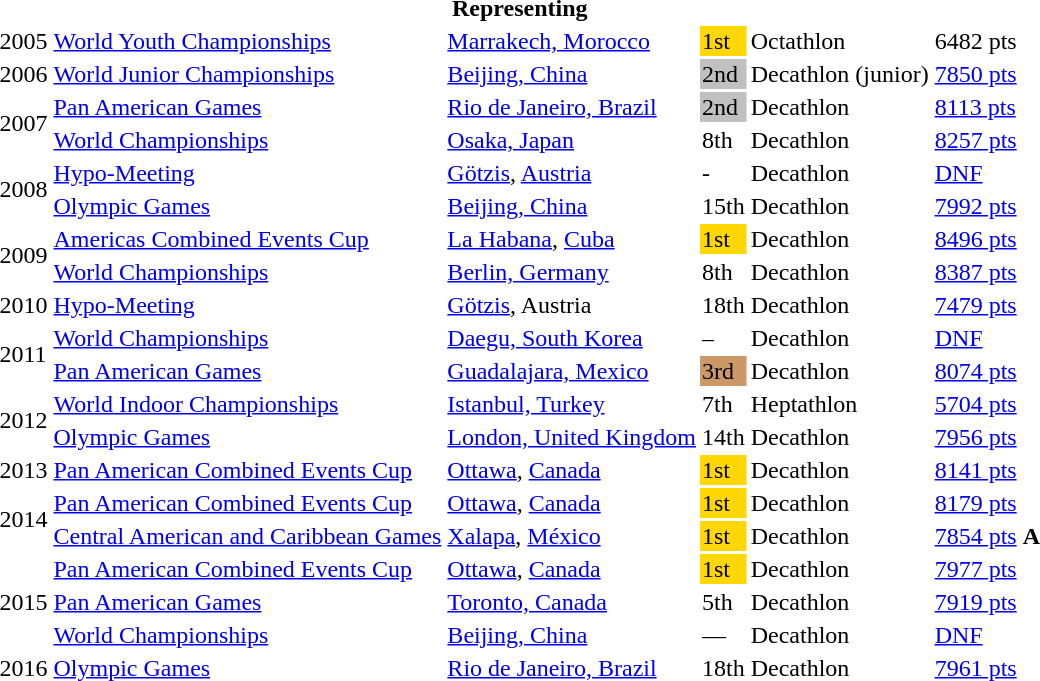<table>
<tr>
<th colspan="6">Representing </th>
</tr>
<tr>
<td>2005</td>
<td><a href='#'>World Youth Championships</a></td>
<td><a href='#'>Marrakech, Morocco</a></td>
<td bgcolor="gold">1st</td>
<td>Octathlon</td>
<td>6482 pts</td>
</tr>
<tr>
<td>2006</td>
<td><a href='#'>World Junior Championships</a></td>
<td><a href='#'>Beijing, China</a></td>
<td bgcolor="silver">2nd</td>
<td>Decathlon (junior)</td>
<td><a href='#'>7850 pts</a></td>
</tr>
<tr>
<td rowspan=2>2007</td>
<td><a href='#'>Pan American Games</a></td>
<td><a href='#'>Rio de Janeiro, Brazil</a></td>
<td bgcolor="silver">2nd</td>
<td>Decathlon</td>
<td><a href='#'>8113 pts</a></td>
</tr>
<tr>
<td><a href='#'>World Championships</a></td>
<td><a href='#'>Osaka, Japan</a></td>
<td>8th</td>
<td>Decathlon</td>
<td><a href='#'>8257 pts</a></td>
</tr>
<tr>
<td rowspan=2>2008</td>
<td><a href='#'>Hypo-Meeting</a></td>
<td><a href='#'>Götzis</a>, <a href='#'>Austria</a></td>
<td>-</td>
<td>Decathlon</td>
<td><a href='#'>DNF</a></td>
</tr>
<tr>
<td><a href='#'>Olympic Games</a></td>
<td><a href='#'>Beijing, China</a></td>
<td>15th</td>
<td>Decathlon</td>
<td><a href='#'>7992 pts</a></td>
</tr>
<tr>
<td rowspan=2>2009</td>
<td><a href='#'>Americas Combined Events Cup</a></td>
<td><a href='#'>La Habana</a>, <a href='#'>Cuba</a></td>
<td bgcolor="gold">1st</td>
<td>Decathlon</td>
<td><a href='#'>8496 pts</a></td>
</tr>
<tr>
<td><a href='#'>World Championships</a></td>
<td><a href='#'>Berlin, Germany</a></td>
<td>8th</td>
<td>Decathlon</td>
<td><a href='#'>8387 pts</a></td>
</tr>
<tr>
<td>2010</td>
<td><a href='#'>Hypo-Meeting</a></td>
<td><a href='#'>Götzis</a>, Austria</td>
<td>18th</td>
<td>Decathlon</td>
<td><a href='#'>7479 pts</a></td>
</tr>
<tr>
<td rowspan=2>2011</td>
<td><a href='#'>World Championships</a></td>
<td><a href='#'>Daegu, South Korea</a></td>
<td>–</td>
<td>Decathlon</td>
<td><a href='#'>DNF</a></td>
</tr>
<tr>
<td><a href='#'>Pan American Games</a></td>
<td><a href='#'>Guadalajara, Mexico</a></td>
<td bgcolor="cc9966">3rd</td>
<td>Decathlon</td>
<td><a href='#'>8074 pts</a></td>
</tr>
<tr>
<td rowspan=2>2012</td>
<td><a href='#'>World Indoor Championships</a></td>
<td><a href='#'>Istanbul, Turkey</a></td>
<td>7th</td>
<td>Heptathlon</td>
<td><a href='#'>5704 pts</a></td>
</tr>
<tr>
<td><a href='#'>Olympic Games</a></td>
<td><a href='#'>London, United Kingdom</a></td>
<td>14th</td>
<td>Decathlon</td>
<td><a href='#'>7956 pts</a></td>
</tr>
<tr>
<td>2013</td>
<td><a href='#'>Pan American Combined Events Cup</a></td>
<td><a href='#'>Ottawa</a>, <a href='#'>Canada</a></td>
<td bgcolor="gold">1st</td>
<td>Decathlon</td>
<td><a href='#'>8141 pts</a></td>
</tr>
<tr>
<td rowspan=2>2014</td>
<td><a href='#'>Pan American Combined Events Cup</a></td>
<td><a href='#'>Ottawa</a>, <a href='#'>Canada</a></td>
<td bgcolor=gold>1st</td>
<td>Decathlon</td>
<td><a href='#'>8179 pts</a></td>
</tr>
<tr>
<td><a href='#'>Central American and Caribbean Games</a></td>
<td><a href='#'>Xalapa</a>, <a href='#'>México</a></td>
<td bgcolor=gold>1st</td>
<td>Decathlon</td>
<td><a href='#'>7854 pts</a> <strong>A</strong></td>
</tr>
<tr>
<td rowspan=3>2015</td>
<td><a href='#'>Pan American Combined Events Cup</a></td>
<td><a href='#'>Ottawa</a>, <a href='#'>Canada</a></td>
<td bgcolor=gold>1st</td>
<td>Decathlon</td>
<td><a href='#'>7977 pts</a></td>
</tr>
<tr>
<td><a href='#'>Pan American Games</a></td>
<td><a href='#'>Toronto, Canada</a></td>
<td>5th</td>
<td>Decathlon</td>
<td><a href='#'>7919 pts</a></td>
</tr>
<tr>
<td><a href='#'>World Championships</a></td>
<td><a href='#'>Beijing, China</a></td>
<td>—</td>
<td>Decathlon</td>
<td><a href='#'>DNF</a></td>
</tr>
<tr>
<td>2016</td>
<td><a href='#'>Olympic Games</a></td>
<td><a href='#'>Rio de Janeiro, Brazil</a></td>
<td>18th</td>
<td>Decathlon</td>
<td><a href='#'>7961 pts</a></td>
</tr>
</table>
